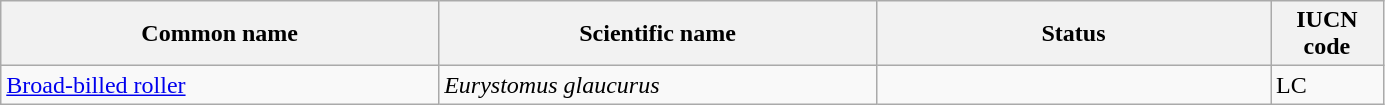<table width=73% class="wikitable sortable">
<tr>
<th width=20%>Common name</th>
<th width=20%>Scientific name</th>
<th width=18%>Status</th>
<th width=5%>IUCN code</th>
</tr>
<tr>
<td><a href='#'>Broad-billed roller</a></td>
<td><em>Eurystomus glaucurus</em></td>
<td></td>
<td>LC</td>
</tr>
</table>
